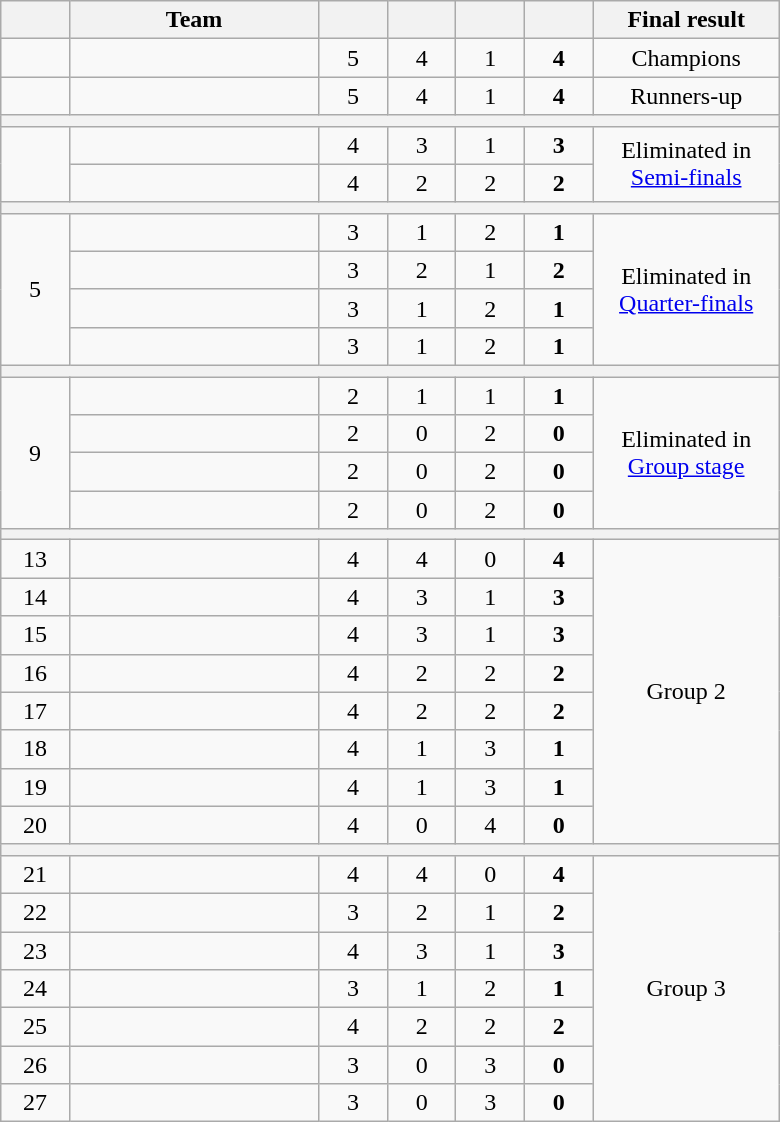<table class=wikitable style="text-align:center;" width=520>
<tr>
<th width=5.5%></th>
<th width=20%>Team</th>
<th width=5.5%></th>
<th width=5.5%></th>
<th width=5.5%></th>
<th width=5.5%></th>
<th width=14%>Final result</th>
</tr>
<tr>
<td></td>
<td style="text-align:left;"></td>
<td>5</td>
<td>4</td>
<td>1</td>
<td><strong>4</strong></td>
<td>Champions</td>
</tr>
<tr>
<td></td>
<td style="text-align:left;"></td>
<td>5</td>
<td>4</td>
<td>1</td>
<td><strong>4</strong></td>
<td>Runners-up</td>
</tr>
<tr>
<th colspan=7></th>
</tr>
<tr>
<td rowspan=2></td>
<td style="text-align:left;"></td>
<td>4</td>
<td>3</td>
<td>1</td>
<td><strong>3</strong></td>
<td rowspan=2>Eliminated in <a href='#'>Semi-finals</a></td>
</tr>
<tr>
<td style="text-align:left;"></td>
<td>4</td>
<td>2</td>
<td>2</td>
<td><strong>2</strong></td>
</tr>
<tr>
<th colspan=7></th>
</tr>
<tr>
<td rowspan=4>5</td>
<td style="text-align:left;"></td>
<td>3</td>
<td>1</td>
<td>2</td>
<td><strong>1</strong></td>
<td rowspan=4>Eliminated in <a href='#'>Quarter-finals</a></td>
</tr>
<tr>
<td style="text-align:left;"></td>
<td>3</td>
<td>2</td>
<td>1</td>
<td><strong>2</strong></td>
</tr>
<tr>
<td style="text-align:left;"></td>
<td>3</td>
<td>1</td>
<td>2</td>
<td><strong>1</strong></td>
</tr>
<tr>
<td style="text-align:left;"></td>
<td>3</td>
<td>1</td>
<td>2</td>
<td><strong>1</strong></td>
</tr>
<tr>
<th colspan=7></th>
</tr>
<tr>
<td rowspan=4>9</td>
<td style="text-align:left;"></td>
<td>2</td>
<td>1</td>
<td>1</td>
<td><strong>1</strong></td>
<td rowspan=4>Eliminated in <a href='#'>Group stage</a></td>
</tr>
<tr>
<td style="text-align:left;"></td>
<td>2</td>
<td>0</td>
<td>2</td>
<td><strong>0</strong></td>
</tr>
<tr>
<td style="text-align:left;"></td>
<td>2</td>
<td>0</td>
<td>2</td>
<td><strong>0</strong></td>
</tr>
<tr>
<td style="text-align:left;"></td>
<td>2</td>
<td>0</td>
<td>2</td>
<td><strong>0</strong></td>
</tr>
<tr>
<th colspan=7></th>
</tr>
<tr>
<td>13</td>
<td style="text-align:left;"></td>
<td>4</td>
<td>4</td>
<td>0</td>
<td><strong>4</strong></td>
<td rowspan=8>Group 2</td>
</tr>
<tr>
<td>14</td>
<td style="text-align:left;"></td>
<td>4</td>
<td>3</td>
<td>1</td>
<td><strong>3</strong></td>
</tr>
<tr>
<td>15</td>
<td style="text-align:left;"></td>
<td>4</td>
<td>3</td>
<td>1</td>
<td><strong>3</strong></td>
</tr>
<tr>
<td>16</td>
<td style="text-align:left;"></td>
<td>4</td>
<td>2</td>
<td>2</td>
<td><strong>2</strong></td>
</tr>
<tr>
<td>17</td>
<td style="text-align:left;"></td>
<td>4</td>
<td>2</td>
<td>2</td>
<td><strong>2</strong></td>
</tr>
<tr>
<td>18</td>
<td style="text-align:left;"></td>
<td>4</td>
<td>1</td>
<td>3</td>
<td><strong>1</strong></td>
</tr>
<tr>
<td>19</td>
<td style="text-align:left;"></td>
<td>4</td>
<td>1</td>
<td>3</td>
<td><strong>1</strong></td>
</tr>
<tr>
<td>20</td>
<td style="text-align:left;"></td>
<td>4</td>
<td>0</td>
<td>4</td>
<td><strong>0</strong></td>
</tr>
<tr>
<th colspan=7></th>
</tr>
<tr>
<td>21</td>
<td style="text-align:left;"></td>
<td>4</td>
<td>4</td>
<td>0</td>
<td><strong>4</strong></td>
<td rowspan=7>Group 3</td>
</tr>
<tr>
<td>22</td>
<td style="text-align:left;"></td>
<td>3</td>
<td>2</td>
<td>1</td>
<td><strong>2</strong></td>
</tr>
<tr>
<td>23</td>
<td style="text-align:left;"></td>
<td>4</td>
<td>3</td>
<td>1</td>
<td><strong>3</strong></td>
</tr>
<tr>
<td>24</td>
<td style="text-align:left;"></td>
<td>3</td>
<td>1</td>
<td>2</td>
<td><strong>1</strong></td>
</tr>
<tr>
<td>25</td>
<td style="text-align:left;"></td>
<td>4</td>
<td>2</td>
<td>2</td>
<td><strong>2</strong></td>
</tr>
<tr>
<td>26</td>
<td style="text-align:left;"></td>
<td>3</td>
<td>0</td>
<td>3</td>
<td><strong>0</strong></td>
</tr>
<tr>
<td>27</td>
<td style="text-align:left;"></td>
<td>3</td>
<td>0</td>
<td>3</td>
<td><strong>0</strong></td>
</tr>
</table>
